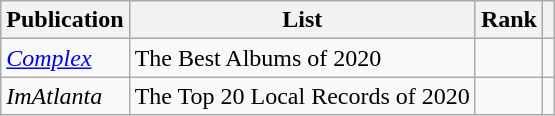<table class="sortable wikitable">
<tr>
<th>Publication</th>
<th>List</th>
<th>Rank</th>
<th class="unsortable"></th>
</tr>
<tr>
<td><em><a href='#'>Complex</a></em></td>
<td>The Best Albums of 2020</td>
<td></td>
<td></td>
</tr>
<tr>
<td><em>ImAtlanta</em></td>
<td>The Top 20 Local Records of 2020</td>
<td></td>
<td></td>
</tr>
</table>
